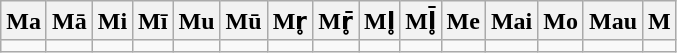<table class=wikitable>
<tr>
<th>Ma</th>
<th>Mā</th>
<th>Mi</th>
<th>Mī</th>
<th>Mu</th>
<th>Mū</th>
<th>Mr̥</th>
<th>Mr̥̄</th>
<th>Ml̥</th>
<th>Ml̥̄</th>
<th>Me</th>
<th>Mai</th>
<th>Mo</th>
<th>Mau</th>
<th>M</th>
</tr>
<tr>
<td></td>
<td></td>
<td></td>
<td></td>
<td></td>
<td></td>
<td></td>
<td></td>
<td></td>
<td></td>
<td></td>
<td></td>
<td></td>
<td></td>
<td></td>
</tr>
</table>
